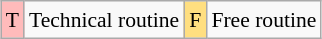<table class="wikitable" style="margin:0.5em auto; font-size:90%; line-height:1.25em; text-align:center;">
<tr>
<td bgcolor="#FFBBBB" align=center>T</td>
<td>Technical routine</td>
<td bgcolor="#FFDF80" align=center>F</td>
<td>Free routine</td>
</tr>
</table>
